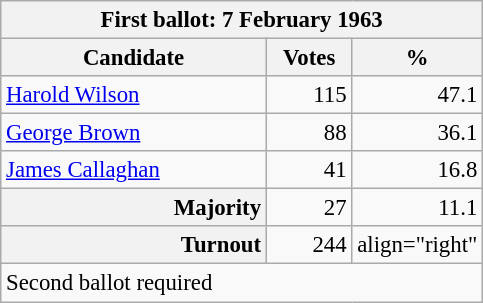<table class="wikitable" style="font-size:95%;">
<tr>
<th colspan="3">First ballot: 7 February 1963</th>
</tr>
<tr>
<th style="width: 170px">Candidate</th>
<th style="width: 50px">Votes</th>
<th style="width: 40px">%</th>
</tr>
<tr>
<td style="width: 170px"><a href='#'>Harold Wilson</a></td>
<td align="right">115</td>
<td align="right">47.1</td>
</tr>
<tr>
<td style="width: 170px"><a href='#'>George Brown</a></td>
<td align="right">88</td>
<td align="right">36.1</td>
</tr>
<tr>
<td style="width: 170px"><a href='#'>James Callaghan</a></td>
<td align="right">41</td>
<td align="right">16.8</td>
</tr>
<tr>
<th style="text-align:right">Majority</th>
<td align="right">27</td>
<td align="right">11.1</td>
</tr>
<tr>
<th style="text-align:right">Turnout</th>
<td align="right">244</td>
<td>align="right"            </td>
</tr>
<tr>
<td colspan="3">Second ballot required</td>
</tr>
</table>
